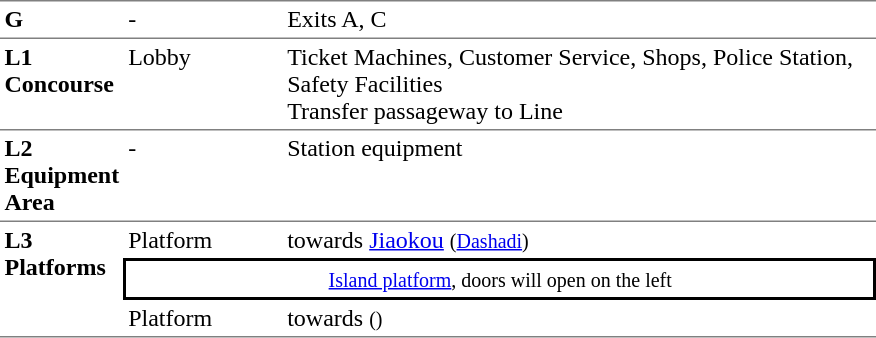<table table border=0 cellspacing=0 cellpadding=3>
<tr>
<td style="border-top:solid 1px gray;" width=50 valign=top><strong>G</strong></td>
<td style="border-top:solid 1px gray;" width=100 valign=top>-</td>
<td style="border-top:solid 1px gray;" width=390 valign=top>Exits A, C</td>
</tr>
<tr>
<td style="border-bottom:solid 1px gray; border-top:solid 1px gray;" valign=top><strong>L1<br>Concourse</strong></td>
<td style="border-bottom:solid 1px gray; border-top:solid 1px gray;" valign=top>Lobby</td>
<td style="border-bottom:solid 1px gray; border-top:solid 1px gray;" valign=top>Ticket Machines, Customer Service, Shops, Police Station, Safety Facilities<br>Transfer passageway to Line </td>
</tr>
<tr>
<td style="border-bottom:solid 1px gray;" valign=top width=50><strong>L2<br>Equipment Area</strong></td>
<td style="border-bottom:solid 1px gray;" valign=top width=100>-</td>
<td style="border-bottom:solid 1px gray;" valign=top width=390>Station equipment</td>
</tr>
<tr>
<td style="border-bottom:solid 1px gray;" rowspan=4 valign=top><strong>L3<br>Platforms</strong></td>
<td>Platform </td>
<td>  towards <a href='#'>Jiaokou</a> <small>(<a href='#'>Dashadi</a>)</small></td>
</tr>
<tr>
<td style="border-right:solid 2px black;border-left:solid 2px black;border-top:solid 2px black;border-bottom:solid 2px black;text-align:center;" colspan=2><small><a href='#'>Island platform</a>, doors will open on the left</small></td>
</tr>
<tr>
<td style="border-bottom:solid 1px gray;">Platform </td>
<td style="border-bottom:solid 1px gray;"> towards  <small>()</small> </td>
</tr>
</table>
